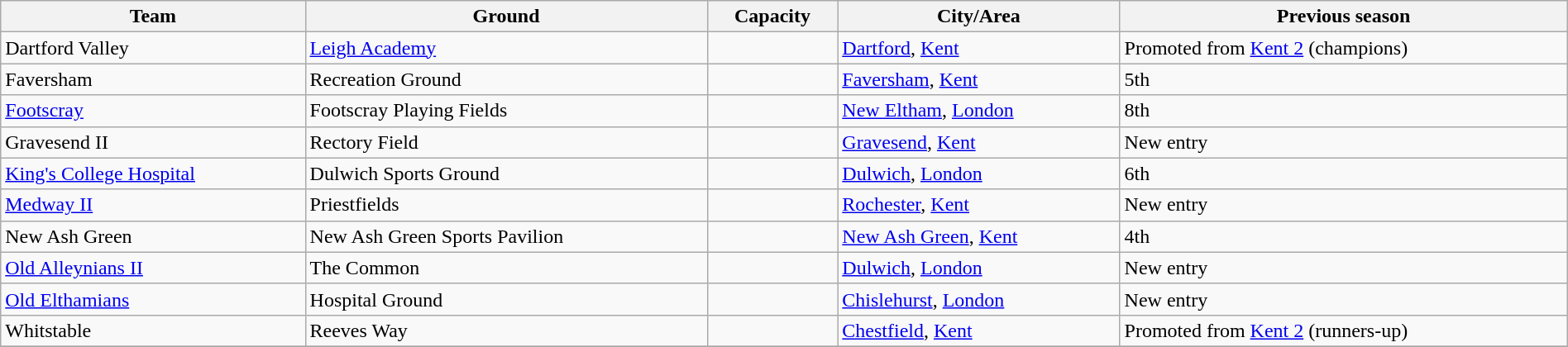<table class="wikitable sortable" width=100%>
<tr>
<th>Team</th>
<th>Ground</th>
<th>Capacity</th>
<th>City/Area</th>
<th>Previous season</th>
</tr>
<tr>
<td>Dartford Valley</td>
<td><a href='#'>Leigh Academy</a></td>
<td></td>
<td><a href='#'>Dartford</a>, <a href='#'>Kent</a></td>
<td>Promoted from <a href='#'>Kent 2</a> (champions)</td>
</tr>
<tr>
<td>Faversham</td>
<td>Recreation Ground</td>
<td></td>
<td><a href='#'>Faversham</a>, <a href='#'>Kent</a></td>
<td>5th</td>
</tr>
<tr>
<td><a href='#'>Footscray</a></td>
<td>Footscray Playing Fields</td>
<td></td>
<td><a href='#'>New Eltham</a>, <a href='#'>London</a></td>
<td>8th</td>
</tr>
<tr>
<td>Gravesend II</td>
<td>Rectory Field</td>
<td></td>
<td><a href='#'>Gravesend</a>, <a href='#'>Kent</a></td>
<td>New entry</td>
</tr>
<tr>
<td><a href='#'>King's College Hospital</a></td>
<td>Dulwich Sports Ground</td>
<td></td>
<td><a href='#'>Dulwich</a>, <a href='#'>London</a></td>
<td>6th</td>
</tr>
<tr>
<td><a href='#'>Medway II</a></td>
<td>Priestfields</td>
<td></td>
<td><a href='#'>Rochester</a>, <a href='#'>Kent</a></td>
<td>New entry</td>
</tr>
<tr>
<td>New Ash Green</td>
<td>New Ash Green Sports Pavilion</td>
<td></td>
<td><a href='#'>New Ash Green</a>, <a href='#'>Kent</a></td>
<td>4th</td>
</tr>
<tr>
<td><a href='#'>Old Alleynians II</a></td>
<td>The Common</td>
<td></td>
<td><a href='#'>Dulwich</a>, <a href='#'>London</a></td>
<td>New entry</td>
</tr>
<tr>
<td><a href='#'>Old Elthamians</a></td>
<td>Hospital Ground</td>
<td></td>
<td><a href='#'>Chislehurst</a>, <a href='#'>London</a></td>
<td>New entry</td>
</tr>
<tr>
<td>Whitstable</td>
<td>Reeves Way</td>
<td></td>
<td><a href='#'>Chestfield</a>, <a href='#'>Kent</a></td>
<td>Promoted from <a href='#'>Kent 2</a> (runners-up)</td>
</tr>
<tr>
</tr>
</table>
